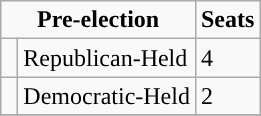<table class= "wikitable">
<tr>
<td colspan= "2" rowspan= "1" align= "center" valign= "top"><strong>Pre-election</strong></td>
<td valign= "top"><strong>Seats</strong><br></td>
</tr>
<tr>
<td style="background-color:"> </td>
<td>Republican-Held</td>
<td>4</td>
</tr>
<tr>
<td style="background-color:"> </td>
<td>Democratic-Held</td>
<td>2</td>
</tr>
<tr>
</tr>
</table>
